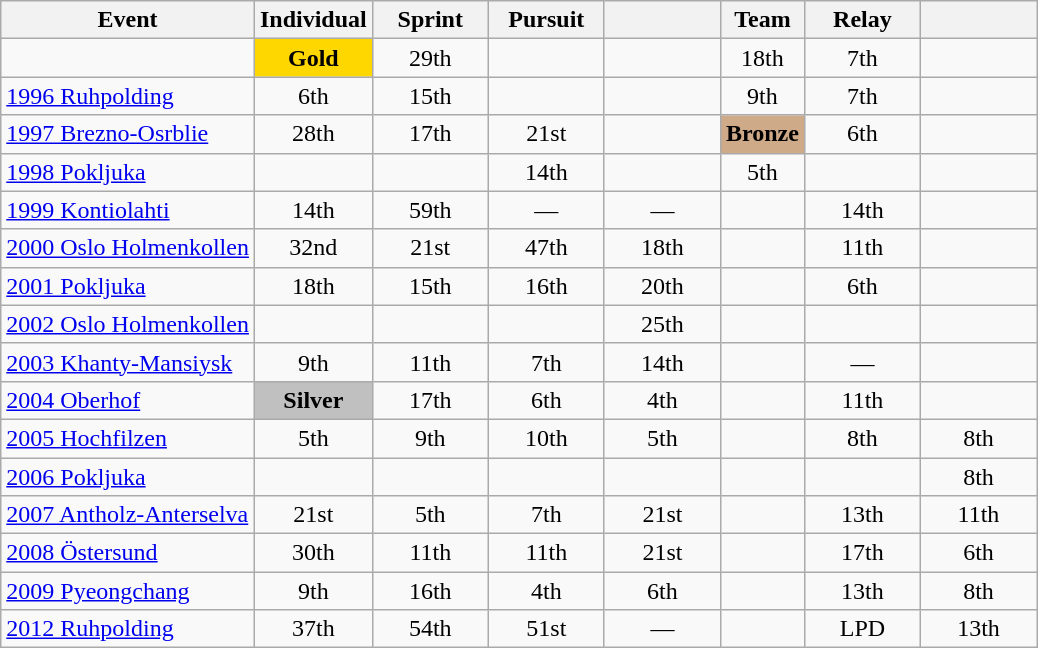<table class="wikitable" style="text-align: center;">
<tr ">
<th>Event</th>
<th style="width:70px;">Individual</th>
<th style="width:70px;">Sprint</th>
<th style="width:70px;">Pursuit</th>
<th style="width:70px;"></th>
<th>Team</th>
<th style="width:70px;">Relay</th>
<th style="width:70px;"></th>
</tr>
<tr>
<td align=left></td>
<td style="background:gold;"><strong>Gold</strong></td>
<td>29th</td>
<td></td>
<td></td>
<td>18th</td>
<td>7th</td>
<td></td>
</tr>
<tr>
<td align=left> <a href='#'>1996 Ruhpolding</a></td>
<td>6th</td>
<td>15th</td>
<td></td>
<td></td>
<td>9th</td>
<td>7th</td>
<td></td>
</tr>
<tr>
<td align=left> <a href='#'>1997 Brezno-Osrblie</a></td>
<td>28th</td>
<td>17th</td>
<td>21st</td>
<td></td>
<td style="background:#cfaa88;"><strong>Bronze</strong></td>
<td>6th</td>
<td></td>
</tr>
<tr>
<td align=left> <a href='#'>1998 Pokljuka</a></td>
<td></td>
<td></td>
<td>14th</td>
<td></td>
<td>5th</td>
<td></td>
<td></td>
</tr>
<tr>
<td align=left> <a href='#'>1999 Kontiolahti</a></td>
<td>14th</td>
<td>59th</td>
<td>—</td>
<td>—</td>
<td></td>
<td>14th</td>
<td></td>
</tr>
<tr>
<td align=left> <a href='#'>2000 Oslo Holmenkollen</a></td>
<td>32nd</td>
<td>21st</td>
<td>47th</td>
<td>18th</td>
<td></td>
<td>11th</td>
<td></td>
</tr>
<tr>
<td align=left> <a href='#'>2001 Pokljuka</a></td>
<td>18th</td>
<td>15th</td>
<td>16th</td>
<td>20th</td>
<td></td>
<td>6th</td>
<td></td>
</tr>
<tr>
<td align=left> <a href='#'>2002 Oslo Holmenkollen</a></td>
<td></td>
<td></td>
<td></td>
<td>25th</td>
<td></td>
<td></td>
<td></td>
</tr>
<tr>
<td align=left> <a href='#'>2003 Khanty-Mansiysk</a></td>
<td>9th</td>
<td>11th</td>
<td>7th</td>
<td>14th</td>
<td></td>
<td>—</td>
<td></td>
</tr>
<tr>
<td align=left> <a href='#'>2004 Oberhof</a></td>
<td style="background:silver;"><strong>Silver</strong></td>
<td>17th</td>
<td>6th</td>
<td>4th</td>
<td></td>
<td>11th</td>
<td></td>
</tr>
<tr>
<td align=left> <a href='#'>2005 Hochfilzen</a></td>
<td>5th</td>
<td>9th</td>
<td>10th</td>
<td>5th</td>
<td></td>
<td>8th</td>
<td>8th</td>
</tr>
<tr>
<td align=left> <a href='#'>2006 Pokljuka</a></td>
<td></td>
<td></td>
<td></td>
<td></td>
<td></td>
<td></td>
<td>8th</td>
</tr>
<tr>
<td align=left> <a href='#'>2007 Antholz-Anterselva</a></td>
<td>21st</td>
<td>5th</td>
<td>7th</td>
<td>21st</td>
<td></td>
<td>13th</td>
<td>11th</td>
</tr>
<tr>
<td align=left> <a href='#'>2008 Östersund</a></td>
<td>30th</td>
<td>11th</td>
<td>11th</td>
<td>21st</td>
<td></td>
<td>17th</td>
<td>6th</td>
</tr>
<tr>
<td align=left> <a href='#'>2009 Pyeongchang</a></td>
<td>9th</td>
<td>16th</td>
<td>4th</td>
<td>6th</td>
<td></td>
<td>13th</td>
<td>8th</td>
</tr>
<tr>
<td align=left> <a href='#'>2012 Ruhpolding</a></td>
<td>37th</td>
<td>54th</td>
<td>51st</td>
<td>—</td>
<td></td>
<td>LPD</td>
<td>13th</td>
</tr>
</table>
